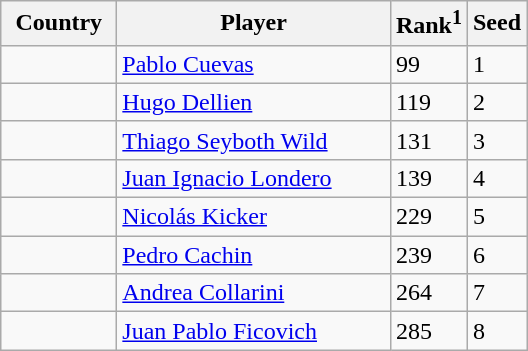<table class="sortable wikitable">
<tr>
<th width="70">Country</th>
<th width="175">Player</th>
<th>Rank<sup>1</sup></th>
<th>Seed</th>
</tr>
<tr>
<td></td>
<td><a href='#'>Pablo Cuevas</a></td>
<td>99</td>
<td>1</td>
</tr>
<tr>
<td></td>
<td><a href='#'>Hugo Dellien</a></td>
<td>119</td>
<td>2</td>
</tr>
<tr>
<td></td>
<td><a href='#'>Thiago Seyboth Wild</a></td>
<td>131</td>
<td>3</td>
</tr>
<tr>
<td></td>
<td><a href='#'>Juan Ignacio Londero</a></td>
<td>139</td>
<td>4</td>
</tr>
<tr>
<td></td>
<td><a href='#'>Nicolás Kicker</a></td>
<td>229</td>
<td>5</td>
</tr>
<tr>
<td></td>
<td><a href='#'>Pedro Cachin</a></td>
<td>239</td>
<td>6</td>
</tr>
<tr>
<td></td>
<td><a href='#'>Andrea Collarini</a></td>
<td>264</td>
<td>7</td>
</tr>
<tr>
<td></td>
<td><a href='#'>Juan Pablo Ficovich</a></td>
<td>285</td>
<td>8</td>
</tr>
</table>
